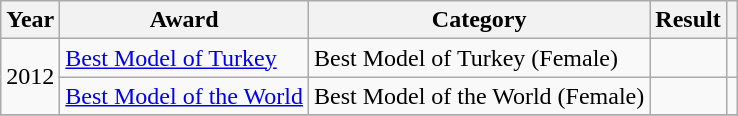<table class="wikitable sortable">
<tr>
<th scope="col">Year</th>
<th scope="col">Award</th>
<th scope="col">Category</th>
<th scope="col">Result</th>
<th scope="col" class="unsortable"></th>
</tr>
<tr>
<td rowspan="2">2012</td>
<td><a href='#'>Best Model of Turkey</a></td>
<td>Best Model of Turkey (Female)</td>
<td></td>
<td></td>
</tr>
<tr>
<td><a href='#'>Best Model of the World</a></td>
<td>Best Model of the World (Female)</td>
<td></td>
<td></td>
</tr>
<tr>
</tr>
</table>
